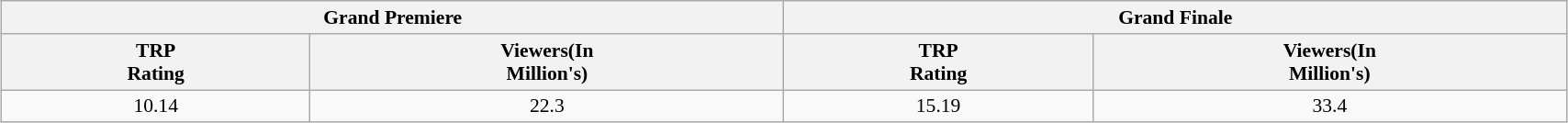<table class="wikitable" style="font-size:90%; text-align:center; width: 90%; margin-left: auto; margin-right: auto;style=width:50em ">
<tr>
<th colspan="2">Grand Premiere</th>
<th colspan="2">Grand Finale</th>
</tr>
<tr>
<th>TRP<br>Rating</th>
<th>Viewers(In<br>Million's)</th>
<th>TRP<br>Rating</th>
<th>Viewers(In<br>Million's)</th>
</tr>
<tr>
<td>10.14</td>
<td>22.3</td>
<td>15.19</td>
<td>33.4</td>
</tr>
</table>
